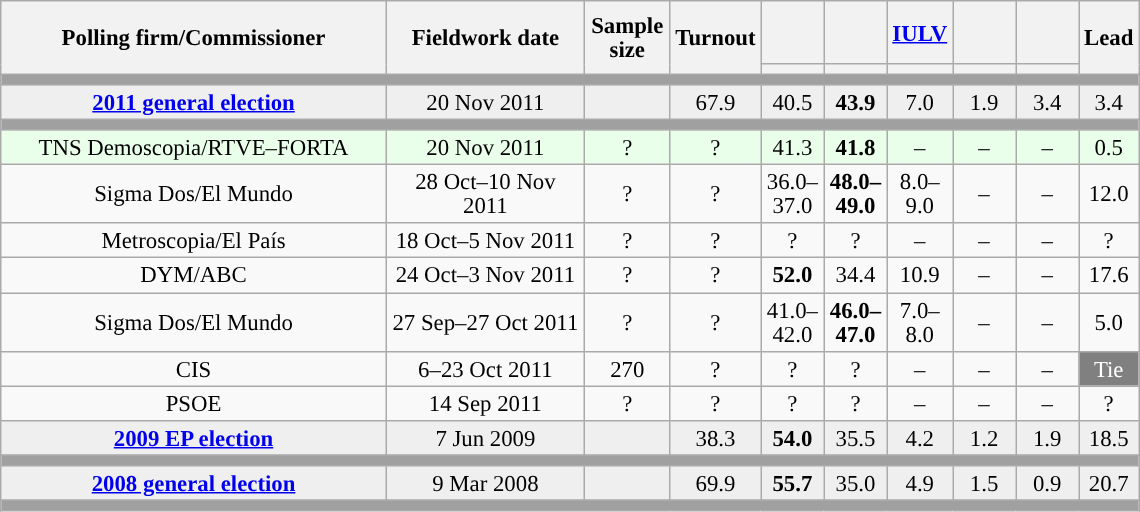<table class="wikitable collapsible collapsed" style="text-align:center; font-size:95%; line-height:16px;">
<tr style="height:42px;">
<th style="width:250px;" rowspan="2">Polling firm/Commissioner</th>
<th style="width:125px;" rowspan="2">Fieldwork date</th>
<th style="width:50px;" rowspan="2">Sample size</th>
<th style="width:45px;" rowspan="2">Turnout</th>
<th style="width:35px;"></th>
<th style="width:35px;"></th>
<th style="width:35px;"><a href='#'>IULV</a></th>
<th style="width:35px;"></th>
<th style="width:35px;"></th>
<th style="width:30px;" rowspan="2">Lead</th>
</tr>
<tr>
<th style="color:inherit;background:"></th>
<th style="color:inherit;background:"></th>
<th style="color:inherit;background:"></th>
<th style="color:inherit;background:"></th>
<th style="color:inherit;background:"></th>
</tr>
<tr>
<td colspan="10" style="background:#A0A0A0"></td>
</tr>
<tr style="background:#EFEFEF;">
<td><strong><a href='#'>2011 general election</a></strong></td>
<td>20 Nov 2011</td>
<td></td>
<td>67.9</td>
<td>40.5<br></td>
<td><strong>43.9</strong><br></td>
<td>7.0<br></td>
<td>1.9<br></td>
<td>3.4<br></td>
<td style="background:">3.4</td>
</tr>
<tr>
<td colspan="10" style="background:#A0A0A0"></td>
</tr>
<tr style="background:#EAFFEA;">
<td>TNS Demoscopia/RTVE–FORTA</td>
<td>20 Nov 2011</td>
<td>?</td>
<td>?</td>
<td>41.3<br></td>
<td><strong>41.8</strong><br></td>
<td>–</td>
<td>–</td>
<td>–</td>
<td style="background:">0.5</td>
</tr>
<tr>
<td>Sigma Dos/El Mundo</td>
<td>28 Oct–10 Nov 2011</td>
<td>?</td>
<td>?</td>
<td>36.0–<br>37.0<br></td>
<td><strong>48.0–<br>49.0</strong><br></td>
<td>8.0–<br>9.0<br></td>
<td>–</td>
<td>–</td>
<td style="background:">12.0</td>
</tr>
<tr>
<td>Metroscopia/El País</td>
<td>18 Oct–5 Nov 2011</td>
<td>?</td>
<td>?</td>
<td>?<br></td>
<td>?<br></td>
<td>–</td>
<td>–</td>
<td>–</td>
<td style="background:">?</td>
</tr>
<tr>
<td>DYM/ABC</td>
<td>24 Oct–3 Nov 2011</td>
<td>?</td>
<td>?</td>
<td><strong>52.0</strong><br></td>
<td>34.4<br></td>
<td>10.9<br></td>
<td>–</td>
<td>–</td>
<td style="background:">17.6</td>
</tr>
<tr>
<td>Sigma Dos/El Mundo</td>
<td>27 Sep–27 Oct 2011</td>
<td>?</td>
<td>?</td>
<td>41.0–<br>42.0<br></td>
<td><strong>46.0–<br>47.0</strong><br></td>
<td>7.0–<br>8.0<br></td>
<td>–</td>
<td>–</td>
<td style="background:">5.0</td>
</tr>
<tr>
<td>CIS</td>
<td>6–23 Oct 2011</td>
<td>270</td>
<td>?</td>
<td>?<br></td>
<td>?<br></td>
<td>–</td>
<td>–</td>
<td>–</td>
<td style="background:gray; color:white;">Tie</td>
</tr>
<tr>
<td>PSOE</td>
<td>14 Sep 2011</td>
<td>?</td>
<td>?</td>
<td>?<br></td>
<td>?<br></td>
<td>–</td>
<td>–</td>
<td>–</td>
<td style="background:">?</td>
</tr>
<tr style="background:#EFEFEF;">
<td><strong><a href='#'>2009 EP election</a></strong></td>
<td>7 Jun 2009</td>
<td></td>
<td>38.3</td>
<td><strong>54.0</strong><br></td>
<td>35.5<br></td>
<td>4.2<br></td>
<td>1.2<br></td>
<td>1.9<br></td>
<td style="background:">18.5</td>
</tr>
<tr>
<td colspan="10" style="background:#A0A0A0"></td>
</tr>
<tr style="background:#EFEFEF;">
<td><strong><a href='#'>2008 general election</a></strong></td>
<td>9 Mar 2008</td>
<td></td>
<td>69.9</td>
<td><strong>55.7</strong><br></td>
<td>35.0<br></td>
<td>4.9<br></td>
<td>1.5<br></td>
<td>0.9<br></td>
<td style="background:">20.7</td>
</tr>
<tr>
<td colspan="10" style="background:#A0A0A0"></td>
</tr>
</table>
